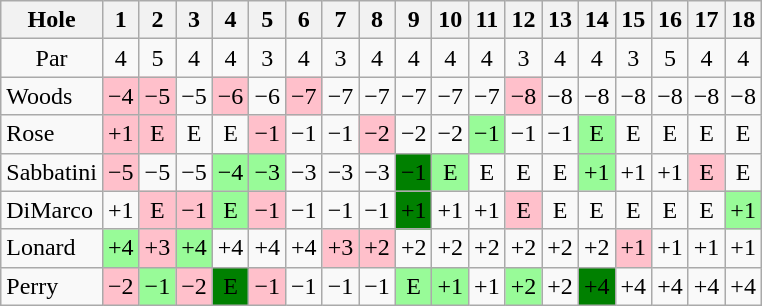<table class="wikitable" style="text-align:center">
<tr>
<th>Hole</th>
<th>1</th>
<th>2</th>
<th>3</th>
<th>4</th>
<th>5</th>
<th>6</th>
<th>7</th>
<th>8</th>
<th>9</th>
<th>10</th>
<th>11</th>
<th>12</th>
<th>13</th>
<th>14</th>
<th>15</th>
<th>16</th>
<th>17</th>
<th>18</th>
</tr>
<tr>
<td>Par</td>
<td>4</td>
<td>5</td>
<td>4</td>
<td>4</td>
<td>3</td>
<td>4</td>
<td>3</td>
<td>4</td>
<td>4</td>
<td>4</td>
<td>4</td>
<td>3</td>
<td>4</td>
<td>4</td>
<td>3</td>
<td>5</td>
<td>4</td>
<td>4</td>
</tr>
<tr>
<td align=left> Woods</td>
<td style="background: Pink;">−4</td>
<td style="background: Pink;">−5</td>
<td>−5</td>
<td style="background: Pink;">−6</td>
<td>−6</td>
<td style="background: Pink;">−7</td>
<td>−7</td>
<td>−7</td>
<td>−7</td>
<td>−7</td>
<td>−7</td>
<td style="background: Pink;">−8</td>
<td>−8</td>
<td>−8</td>
<td>−8</td>
<td>−8</td>
<td>−8</td>
<td>−8</td>
</tr>
<tr>
<td align=left> Rose</td>
<td style="background: Pink;">+1</td>
<td style="background: Pink;">E</td>
<td>E</td>
<td>E</td>
<td style="background: Pink;">−1</td>
<td>−1</td>
<td>−1</td>
<td style="background: Pink;">−2</td>
<td>−2</td>
<td>−2</td>
<td style="background: PaleGreen;">−1</td>
<td>−1</td>
<td>−1</td>
<td style="background: PaleGreen;">E</td>
<td>E</td>
<td>E</td>
<td>E</td>
<td>E</td>
</tr>
<tr>
<td align=left> Sabbatini</td>
<td style="background: Pink;">−5</td>
<td>−5</td>
<td>−5</td>
<td style="background: PaleGreen;">−4</td>
<td style="background: PaleGreen;">−3</td>
<td>−3</td>
<td>−3</td>
<td>−3</td>
<td style="background: Green;">−1</td>
<td style="background: PaleGreen;">E</td>
<td>E</td>
<td>E</td>
<td>E</td>
<td style="background: PaleGreen;">+1</td>
<td>+1</td>
<td>+1</td>
<td style="background: Pink;">E</td>
<td>E</td>
</tr>
<tr>
<td align=left> DiMarco</td>
<td>+1</td>
<td style="background: Pink;">E</td>
<td style="background: Pink;">−1</td>
<td style="background: PaleGreen;">E</td>
<td style="background: Pink;">−1</td>
<td>−1</td>
<td>−1</td>
<td>−1</td>
<td style="background: Green;">+1</td>
<td>+1</td>
<td>+1</td>
<td style="background: Pink;">E</td>
<td>E</td>
<td>E</td>
<td>E</td>
<td>E</td>
<td>E</td>
<td style="background: PaleGreen;">+1</td>
</tr>
<tr>
<td align=left> Lonard</td>
<td style="background: PaleGreen;">+4</td>
<td style="background: Pink;">+3</td>
<td style="background: PaleGreen;">+4</td>
<td>+4</td>
<td>+4</td>
<td>+4</td>
<td style="background: Pink;">+3</td>
<td style="background: Pink;">+2</td>
<td>+2</td>
<td>+2</td>
<td>+2</td>
<td>+2</td>
<td>+2</td>
<td>+2</td>
<td style="background: Pink;">+1</td>
<td>+1</td>
<td>+1</td>
<td>+1</td>
</tr>
<tr>
<td align=left> Perry</td>
<td style="background: Pink;">−2</td>
<td style="background: PaleGreen;">−1</td>
<td style="background: Pink;">−2</td>
<td style="background: Green;">E</td>
<td style="background: Pink;">−1</td>
<td>−1</td>
<td>−1</td>
<td>−1</td>
<td style="background: PaleGreen;">E</td>
<td style="background: PaleGreen;">+1</td>
<td>+1</td>
<td style="background: PaleGreen;">+2</td>
<td>+2</td>
<td style="background: Green;">+4</td>
<td>+4</td>
<td>+4</td>
<td>+4</td>
<td>+4</td>
</tr>
</table>
